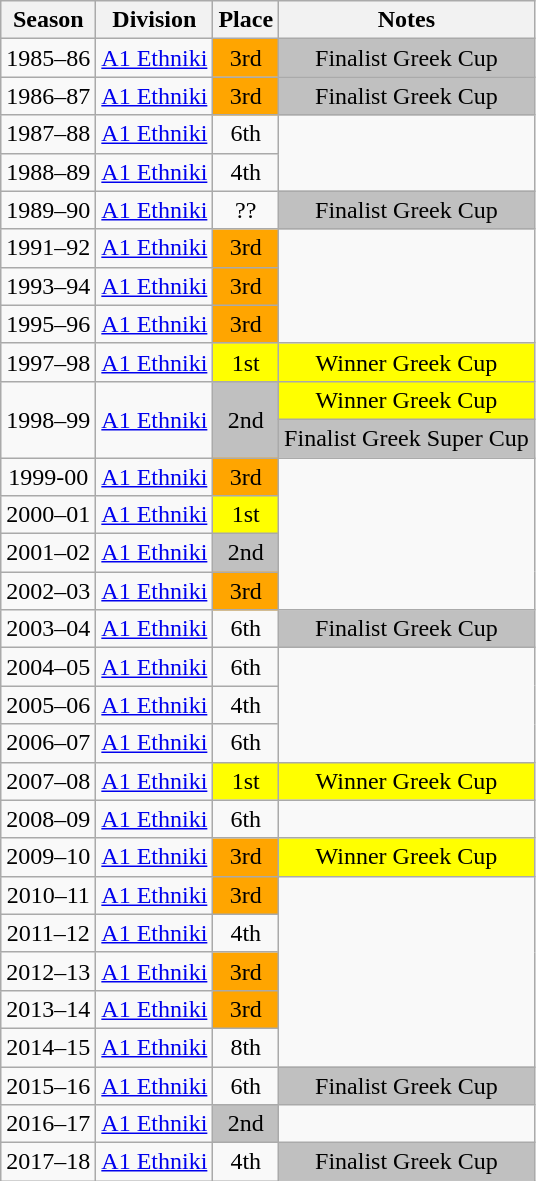<table class="wikitable" style="text-align:center">
<tr>
<th>Season</th>
<th>Division</th>
<th>Place</th>
<th>Notes</th>
</tr>
<tr>
<td>1985–86</td>
<td><a href='#'>A1 Ethniki</a></td>
<td bgcolor="orange">3rd</td>
<td bgcolor="silver">Finalist Greek Cup</td>
</tr>
<tr>
<td>1986–87</td>
<td><a href='#'>A1 Ethniki</a></td>
<td bgcolor="orange">3rd</td>
<td bgcolor="silver">Finalist Greek Cup</td>
</tr>
<tr>
<td>1987–88</td>
<td><a href='#'>A1 Ethniki</a></td>
<td>6th</td>
<td rowspan="2"></td>
</tr>
<tr>
<td>1988–89</td>
<td><a href='#'>A1 Ethniki</a></td>
<td>4th</td>
</tr>
<tr>
<td>1989–90</td>
<td><a href='#'>A1 Ethniki</a></td>
<td>??</td>
<td bgcolor="silver">Finalist Greek Cup</td>
</tr>
<tr>
<td>1991–92</td>
<td><a href='#'>A1 Ethniki</a></td>
<td bgcolor="orange">3rd</td>
<td rowspan="3"></td>
</tr>
<tr>
<td>1993–94</td>
<td><a href='#'>A1 Ethniki</a></td>
<td bgcolor="orange">3rd</td>
</tr>
<tr>
<td>1995–96</td>
<td><a href='#'>A1 Ethniki</a></td>
<td bgcolor="orange">3rd</td>
</tr>
<tr>
<td>1997–98</td>
<td><a href='#'>A1 Ethniki</a></td>
<td bgcolor="yellow">1st</td>
<td bgcolor="yellow">Winner Greek Cup</td>
</tr>
<tr>
<td rowspan="2">1998–99</td>
<td rowspan="2"><a href='#'>A1 Ethniki</a></td>
<td rowspan="2" bgcolor="silver">2nd</td>
<td bgcolor="yellow">Winner Greek Cup</td>
</tr>
<tr>
<td bgcolor="silver">Finalist Greek Super Cup</td>
</tr>
<tr>
<td>1999-00</td>
<td><a href='#'>A1 Ethniki</a></td>
<td bgcolor="orange">3rd</td>
<td rowspan="4"></td>
</tr>
<tr>
<td>2000–01</td>
<td><a href='#'>A1 Ethniki</a></td>
<td bgcolor="yellow">1st</td>
</tr>
<tr>
<td>2001–02</td>
<td><a href='#'>A1 Ethniki</a></td>
<td bgcolor="silver">2nd</td>
</tr>
<tr>
<td>2002–03</td>
<td><a href='#'>A1 Ethniki</a></td>
<td bgcolor="orange">3rd</td>
</tr>
<tr>
<td>2003–04</td>
<td><a href='#'>A1 Ethniki</a></td>
<td>6th</td>
<td bgcolor="silver">Finalist Greek Cup</td>
</tr>
<tr>
<td>2004–05</td>
<td><a href='#'>A1 Ethniki</a></td>
<td>6th</td>
<td rowspan="3"></td>
</tr>
<tr>
<td>2005–06</td>
<td><a href='#'>A1 Ethniki</a></td>
<td>4th</td>
</tr>
<tr>
<td>2006–07</td>
<td><a href='#'>A1 Ethniki</a></td>
<td>6th</td>
</tr>
<tr>
<td>2007–08</td>
<td><a href='#'>A1 Ethniki</a></td>
<td bgcolor="yellow">1st</td>
<td bgcolor="yellow">Winner Greek Cup</td>
</tr>
<tr>
<td>2008–09</td>
<td><a href='#'>A1 Ethniki</a></td>
<td>6th</td>
<td></td>
</tr>
<tr>
<td>2009–10</td>
<td><a href='#'>A1 Ethniki</a></td>
<td bgcolor="orange">3rd</td>
<td bgcolor="yellow">Winner Greek Cup</td>
</tr>
<tr>
<td>2010–11</td>
<td><a href='#'>A1 Ethniki</a></td>
<td bgcolor="orange">3rd</td>
<td rowspan="5"></td>
</tr>
<tr>
<td>2011–12</td>
<td><a href='#'>A1 Ethniki</a></td>
<td>4th</td>
</tr>
<tr>
<td>2012–13</td>
<td><a href='#'>A1 Ethniki</a></td>
<td bgcolor="orange">3rd</td>
</tr>
<tr>
<td>2013–14</td>
<td><a href='#'>A1 Ethniki</a></td>
<td bgcolor="orange">3rd</td>
</tr>
<tr>
<td>2014–15</td>
<td><a href='#'>A1 Ethniki</a></td>
<td>8th</td>
</tr>
<tr>
<td>2015–16</td>
<td><a href='#'>A1 Ethniki</a></td>
<td>6th</td>
<td bgcolor="silver">Finalist Greek Cup</td>
</tr>
<tr>
<td>2016–17</td>
<td><a href='#'>A1 Ethniki</a></td>
<td bgcolor="silver">2nd</td>
<td></td>
</tr>
<tr>
<td>2017–18</td>
<td><a href='#'>A1 Ethniki</a></td>
<td>4th</td>
<td bgcolor="silver">Finalist Greek Cup</td>
</tr>
</table>
